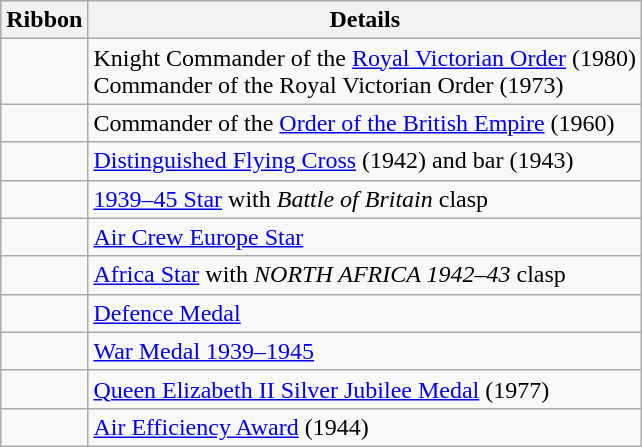<table class="wikitable">
<tr>
<th>Ribbon</th>
<th>Details</th>
</tr>
<tr>
<td></td>
<td>Knight Commander of the <a href='#'>Royal Victorian Order</a> (1980) <br> Commander of the Royal Victorian Order (1973)</td>
</tr>
<tr>
<td></td>
<td>Commander of the <a href='#'>Order of the British Empire</a> (1960)</td>
</tr>
<tr>
<td></td>
<td><a href='#'>Distinguished Flying Cross</a> (1942) and bar (1943)</td>
</tr>
<tr>
<td></td>
<td><a href='#'>1939–45 Star</a> with <em>Battle of Britain</em> clasp</td>
</tr>
<tr>
<td></td>
<td><a href='#'>Air Crew Europe Star</a></td>
</tr>
<tr>
<td></td>
<td><a href='#'>Africa Star</a> with <em>NORTH AFRICA 1942–43</em> clasp</td>
</tr>
<tr>
<td></td>
<td><a href='#'>Defence Medal</a></td>
</tr>
<tr>
<td></td>
<td><a href='#'>War Medal 1939–1945</a></td>
</tr>
<tr>
<td></td>
<td><a href='#'>Queen Elizabeth II Silver Jubilee Medal</a> (1977)</td>
</tr>
<tr>
<td></td>
<td><a href='#'>Air Efficiency Award</a> (1944)</td>
</tr>
</table>
